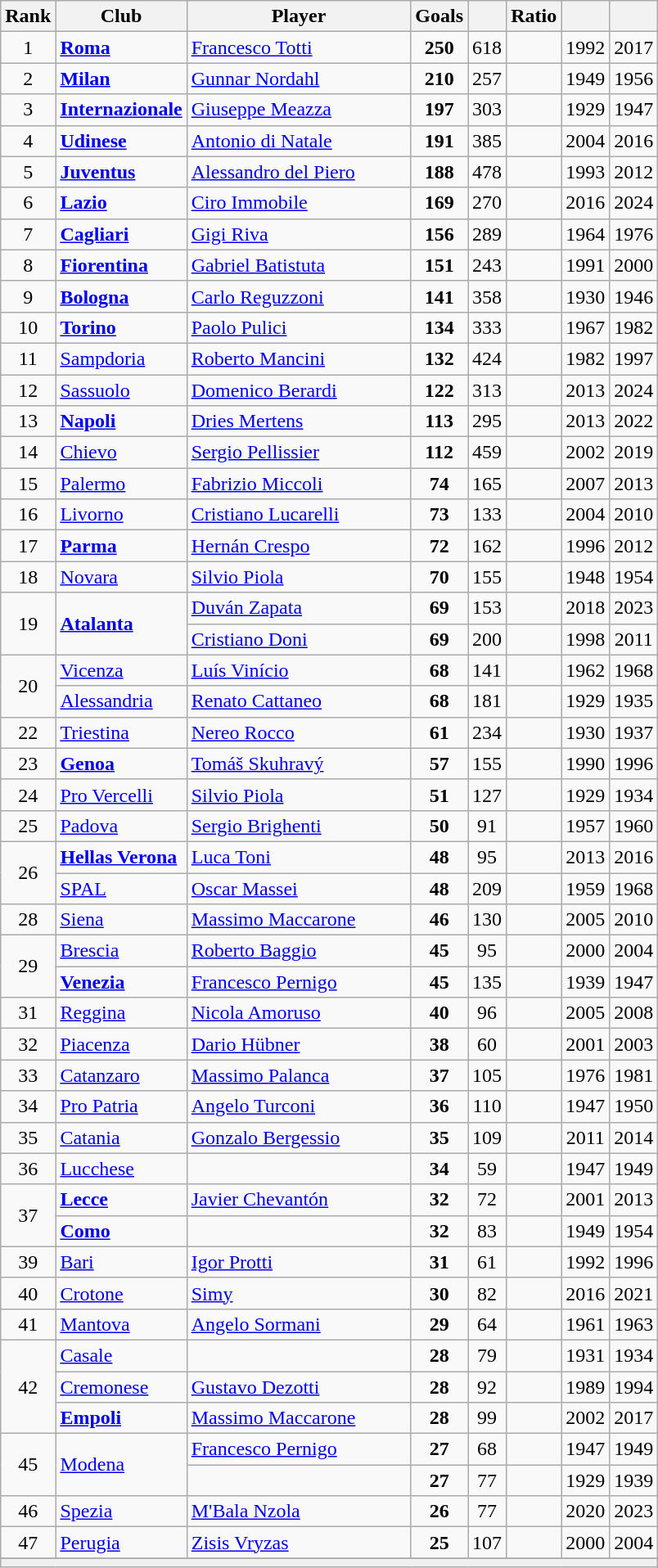<table class="wikitable mw-datatable sortable nowrap" style="text-align: center">
<tr>
<th>Rank</th>
<th>Club</th>
<th width=175>Player</th>
<th>Goals</th>
<th></th>
<th>Ratio</th>
<th></th>
<th></th>
</tr>
<tr>
<td>1</td>
<td align=left><strong><a href='#'>Roma</a></strong></td>
<td align=left data-sort-value="Totti"> <a href='#'>Francesco Totti</a></td>
<td><strong>250</strong></td>
<td>618</td>
<td></td>
<td>1992</td>
<td>2017</td>
</tr>
<tr>
<td>2</td>
<td align=left><strong><a href='#'>Milan</a></strong></td>
<td align=left data-sort-value="Nordahl"> <a href='#'>Gunnar Nordahl</a></td>
<td><strong>210</strong></td>
<td>257</td>
<td></td>
<td>1949</td>
<td>1956</td>
</tr>
<tr>
<td>3</td>
<td align=left><strong><a href='#'>Internazionale</a></strong></td>
<td align=left data-sort-value="Meazza"> <a href='#'>Giuseppe Meazza</a></td>
<td><strong>197</strong></td>
<td>303</td>
<td></td>
<td>1929</td>
<td>1947</td>
</tr>
<tr>
<td>4</td>
<td align=left><strong><a href='#'>Udinese</a></strong></td>
<td align=left data-sort-value="Natale"> <a href='#'>Antonio di Natale</a></td>
<td><strong>191</strong></td>
<td>385</td>
<td></td>
<td>2004</td>
<td>2016</td>
</tr>
<tr>
<td>5</td>
<td align=left><strong><a href='#'>Juventus</a></strong></td>
<td align=left data-sort-value="del Piero"> <a href='#'>Alessandro del Piero</a></td>
<td><strong>188</strong></td>
<td>478</td>
<td></td>
<td>1993</td>
<td>2012</td>
</tr>
<tr>
<td>6</td>
<td align=left><strong><a href='#'>Lazio</a></strong></td>
<td align=left data-sort-value="Immobile"> <a href='#'>Ciro Immobile</a></td>
<td><strong>169</strong></td>
<td>270</td>
<td></td>
<td>2016</td>
<td>2024</td>
</tr>
<tr>
<td>7</td>
<td align=left><strong><a href='#'>Cagliari</a></strong></td>
<td align=left data-sort-value="Riva"> <a href='#'>Gigi Riva</a></td>
<td><strong>156</strong></td>
<td>289</td>
<td></td>
<td>1964</td>
<td>1976</td>
</tr>
<tr>
<td>8</td>
<td align=left><strong><a href='#'>Fiorentina</a></strong></td>
<td align=left data-sort-value="Batistuta"> <a href='#'>Gabriel Batistuta</a></td>
<td><strong>151</strong></td>
<td>243</td>
<td></td>
<td>1991</td>
<td>2000</td>
</tr>
<tr>
<td>9</td>
<td align=left><strong><a href='#'>Bologna</a></strong></td>
<td align=left data-sort-value="Reguzzoni"> <a href='#'>Carlo Reguzzoni</a></td>
<td><strong>141</strong></td>
<td>358</td>
<td></td>
<td>1930</td>
<td>1946</td>
</tr>
<tr>
<td>10</td>
<td align=left><strong><a href='#'>Torino</a></strong></td>
<td align=left data-sort-value="Pulici"> <a href='#'>Paolo Pulici</a></td>
<td><strong>134</strong></td>
<td>333</td>
<td></td>
<td>1967</td>
<td>1982</td>
</tr>
<tr>
<td>11</td>
<td align=left><a href='#'>Sampdoria</a></td>
<td align=left data-sort-value="Mancini"> <a href='#'>Roberto Mancini</a></td>
<td><strong>132</strong></td>
<td>424</td>
<td></td>
<td>1982</td>
<td>1997</td>
</tr>
<tr>
<td>12</td>
<td align=left><a href='#'>Sassuolo</a></td>
<td align=left data-sort-value="Berardi"> <a href='#'>Domenico Berardi</a></td>
<td><strong>122</strong></td>
<td>313</td>
<td></td>
<td>2013</td>
<td>2024</td>
</tr>
<tr>
<td>13</td>
<td align=left><strong><a href='#'>Napoli</a></strong></td>
<td align=left data-sort-value="Mertens"> <a href='#'>Dries Mertens</a></td>
<td><strong>113</strong></td>
<td>295</td>
<td></td>
<td>2013</td>
<td>2022</td>
</tr>
<tr>
<td>14</td>
<td align=left><a href='#'>Chievo</a></td>
<td align=left data-sort-value="Pellissier"> <a href='#'>Sergio Pellissier</a></td>
<td><strong>112</strong></td>
<td>459</td>
<td></td>
<td>2002</td>
<td>2019</td>
</tr>
<tr>
<td>15</td>
<td align=left><a href='#'>Palermo</a></td>
<td align=left data-sort-value="Miccoli"> <a href='#'>Fabrizio Miccoli</a></td>
<td><strong>74</strong></td>
<td>165</td>
<td></td>
<td>2007</td>
<td>2013</td>
</tr>
<tr>
<td>16</td>
<td align=left><a href='#'>Livorno</a></td>
<td align=left data-sort-value="Lucarelli"> <a href='#'>Cristiano Lucarelli</a></td>
<td><strong>73</strong></td>
<td>133</td>
<td></td>
<td>2004</td>
<td>2010</td>
</tr>
<tr>
<td>17</td>
<td align=left><strong><a href='#'>Parma</a></strong></td>
<td align=left data-sort-value="Crespo"> <a href='#'>Hernán Crespo</a></td>
<td><strong>72</strong></td>
<td>162</td>
<td></td>
<td>1996</td>
<td>2012</td>
</tr>
<tr>
<td>18</td>
<td align=left><a href='#'>Novara</a></td>
<td align=left data-sort-value="Piola"> <a href='#'>Silvio Piola</a></td>
<td><strong>70</strong></td>
<td>155</td>
<td></td>
<td>1948</td>
<td>1954</td>
</tr>
<tr>
<td rowspan=2>19</td>
<td align=left rowspan=2><strong><a href='#'>Atalanta</a></strong></td>
<td align=left data-sort-value="Zapata"> <a href='#'>Duván Zapata</a></td>
<td><strong>69</strong></td>
<td>153</td>
<td></td>
<td>2018</td>
<td>2023</td>
</tr>
<tr>
<td align=left data-sort-value="Doni"> <a href='#'>Cristiano Doni</a></td>
<td><strong>69</strong></td>
<td>200</td>
<td></td>
<td>1998</td>
<td>2011</td>
</tr>
<tr>
<td rowspan=2>20</td>
<td align=left><a href='#'>Vicenza</a></td>
<td align=left data-sort-value="Vinício"> <a href='#'>Luís Vinício</a></td>
<td><strong>68</strong></td>
<td>141</td>
<td></td>
<td>1962</td>
<td>1968</td>
</tr>
<tr>
<td align=left><a href='#'>Alessandria</a></td>
<td align=left data-sort-value="Cattaneo"> <a href='#'>Renato Cattaneo</a></td>
<td><strong>68</strong></td>
<td>181</td>
<td></td>
<td>1929</td>
<td>1935</td>
</tr>
<tr>
<td>22</td>
<td align=left><a href='#'>Triestina</a></td>
<td align=left data-sort-value="Rocco"> <a href='#'>Nereo Rocco</a></td>
<td><strong>61</strong></td>
<td>234</td>
<td></td>
<td>1930</td>
<td>1937</td>
</tr>
<tr>
<td>23</td>
<td align=left><strong><a href='#'>Genoa</a></strong></td>
<td align=left data-sort-value="Skuhravý"> <a href='#'>Tomáš Skuhravý</a></td>
<td><strong>57</strong></td>
<td>155</td>
<td></td>
<td>1990</td>
<td>1996</td>
</tr>
<tr>
<td>24</td>
<td align=left><a href='#'>Pro Vercelli</a></td>
<td align=left data-sort-value="Piola"> <a href='#'>Silvio Piola</a></td>
<td><strong>51</strong></td>
<td>127</td>
<td></td>
<td>1929</td>
<td>1934</td>
</tr>
<tr>
<td>25</td>
<td align=left><a href='#'>Padova</a></td>
<td align=left data-sort-value="Brighenti"> <a href='#'>Sergio Brighenti</a></td>
<td><strong>50</strong></td>
<td>91</td>
<td></td>
<td>1957</td>
<td>1960</td>
</tr>
<tr>
<td rowspan=2>26</td>
<td align=left><strong><a href='#'>Hellas Verona</a></strong></td>
<td align=left data-sort-value="Toni"> <a href='#'>Luca Toni</a></td>
<td><strong>48</strong></td>
<td>95</td>
<td></td>
<td>2013</td>
<td>2016</td>
</tr>
<tr>
<td align=left><a href='#'>SPAL</a></td>
<td align=left data-sort-value="Massei"> <a href='#'>Oscar Massei</a></td>
<td><strong>48</strong></td>
<td>209</td>
<td></td>
<td>1959</td>
<td>1968</td>
</tr>
<tr>
<td>28</td>
<td align=left><a href='#'>Siena</a></td>
<td align=left data-sort-value="Maccarone"> <a href='#'>Massimo Maccarone</a></td>
<td><strong>46</strong></td>
<td>130</td>
<td></td>
<td>2005</td>
<td>2010</td>
</tr>
<tr>
<td rowspan=2>29</td>
<td align=left><a href='#'>Brescia</a></td>
<td align=left data-sort-value="Baggio"> <a href='#'>Roberto Baggio</a></td>
<td><strong>45</strong></td>
<td>95</td>
<td></td>
<td>2000</td>
<td>2004</td>
</tr>
<tr>
<td align=left><strong><a href='#'>Venezia</a></strong></td>
<td align=left data-sort-value="Pernigo"> <a href='#'>Francesco Pernigo</a></td>
<td><strong>45</strong></td>
<td>135</td>
<td></td>
<td>1939</td>
<td>1947</td>
</tr>
<tr>
<td>31</td>
<td align=left><a href='#'>Reggina</a></td>
<td align=left data-sort-value="Amoruso"> <a href='#'>Nicola Amoruso</a></td>
<td><strong>40</strong></td>
<td>96</td>
<td></td>
<td>2005</td>
<td>2008</td>
</tr>
<tr>
<td>32</td>
<td align=left><a href='#'>Piacenza</a></td>
<td align=left data-sort-value="Hübner"> <a href='#'>Dario Hübner</a></td>
<td><strong>38</strong></td>
<td>60</td>
<td></td>
<td>2001</td>
<td>2003</td>
</tr>
<tr>
<td>33</td>
<td align=left><a href='#'>Catanzaro</a></td>
<td align=left data-sort-value="Palanca"> <a href='#'>Massimo Palanca</a></td>
<td><strong>37</strong></td>
<td>105</td>
<td></td>
<td>1976</td>
<td>1981</td>
</tr>
<tr>
<td>34</td>
<td align=left><a href='#'>Pro Patria</a></td>
<td align=left data-sort-value="Turconi"> <a href='#'>Angelo Turconi</a></td>
<td><strong>36</strong></td>
<td>110</td>
<td></td>
<td>1947</td>
<td>1950</td>
</tr>
<tr>
<td>35</td>
<td align=left><a href='#'>Catania</a></td>
<td align=left data-sort-value="Bergessio"> <a href='#'>Gonzalo Bergessio</a></td>
<td><strong>35</strong></td>
<td>109</td>
<td></td>
<td>2011</td>
<td>2014</td>
</tr>
<tr>
<td>36</td>
<td align=left><a href='#'>Lucchese</a></td>
<td align=left data-sort-value="Conti"> </td>
<td><strong>34</strong></td>
<td>59</td>
<td></td>
<td>1947</td>
<td>1949</td>
</tr>
<tr>
<td rowspan=2>37</td>
<td align=left><strong><a href='#'>Lecce</a></strong></td>
<td align=left data-sort-value="Chevantón"> <a href='#'>Javier Chevantón</a></td>
<td><strong>32</strong></td>
<td>72</td>
<td></td>
<td>2001</td>
<td>2013</td>
</tr>
<tr>
<td align=left><strong><a href='#'>Como</a></strong></td>
<td align=left data-sort-value="Ghiandi"> </td>
<td><strong>32</strong></td>
<td>83</td>
<td></td>
<td>1949</td>
<td>1954</td>
</tr>
<tr>
<td>39</td>
<td align=left><a href='#'>Bari</a></td>
<td align=left data-sort-value="Protti"> <a href='#'>Igor Protti</a></td>
<td><strong>31</strong></td>
<td>61</td>
<td></td>
<td>1992</td>
<td>1996</td>
</tr>
<tr>
<td>40</td>
<td align=left><a href='#'>Crotone</a></td>
<td align=left data-sort-value="Simy"> <a href='#'>Simy</a></td>
<td><strong>30</strong></td>
<td>82</td>
<td></td>
<td>2016</td>
<td>2021</td>
</tr>
<tr>
<td>41</td>
<td align=left><a href='#'>Mantova</a></td>
<td align=left data-sort-value="Sormani"> <a href='#'>Angelo Sormani</a></td>
<td><strong>29</strong></td>
<td>64</td>
<td></td>
<td>1961</td>
<td>1963</td>
</tr>
<tr>
<td rowspan=3>42</td>
<td align=left><a href='#'>Casale</a></td>
<td align=left data-sort-value="Celoria"> </td>
<td><strong>28</strong></td>
<td>79</td>
<td></td>
<td>1931</td>
<td>1934</td>
</tr>
<tr>
<td align=left><a href='#'>Cremonese</a></td>
<td align=left data-sort-value="Dezotti"> <a href='#'>Gustavo Dezotti</a></td>
<td><strong>28</strong></td>
<td>92</td>
<td></td>
<td>1989</td>
<td>1994</td>
</tr>
<tr>
<td align=left><strong><a href='#'>Empoli</a></strong></td>
<td align=left data-sort-value="Maccarone"> <a href='#'>Massimo Maccarone</a></td>
<td><strong>28</strong></td>
<td>99</td>
<td></td>
<td>2002</td>
<td>2017</td>
</tr>
<tr>
<td rowspan=2>45</td>
<td align=left rowspan=2><a href='#'>Modena</a></td>
<td align=left data-sort-value="Pernigo"> <a href='#'>Francesco Pernigo</a></td>
<td><strong>27</strong></td>
<td>68</td>
<td></td>
<td>1947</td>
<td>1949</td>
</tr>
<tr>
<td align=left data-sort-value="Carnevali"> </td>
<td><strong>27</strong></td>
<td>77</td>
<td></td>
<td>1929</td>
<td>1939</td>
</tr>
<tr>
<td>46</td>
<td align=left><a href='#'>Spezia</a></td>
<td align=left data-sort-value="Nzola"> <a href='#'>M'Bala Nzola</a></td>
<td><strong>26</strong></td>
<td>77</td>
<td></td>
<td>2020</td>
<td>2023</td>
</tr>
<tr>
<td>47</td>
<td align=left><a href='#'>Perugia</a></td>
<td align=left data-sort-value="Vryzas"> <a href='#'>Zisis Vryzas</a></td>
<td><strong>25</strong></td>
<td>107</td>
<td></td>
<td>2000</td>
<td>2004</td>
</tr>
<tr>
</tr>
<tr bgcolor=efefef class="sortbottom">
<td colspan=9></td>
</tr>
</table>
